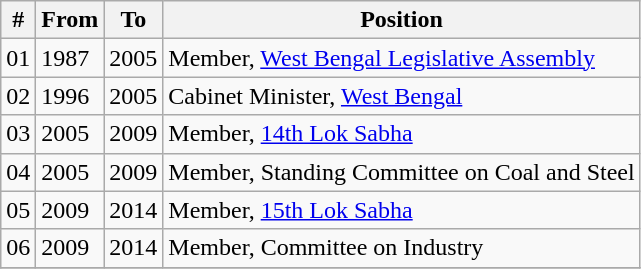<table class="wikitable sortable">
<tr>
<th>#</th>
<th>From</th>
<th>To</th>
<th>Position</th>
</tr>
<tr>
<td>01</td>
<td>1987</td>
<td>2005</td>
<td>Member, <a href='#'>West Bengal Legislative Assembly</a></td>
</tr>
<tr>
<td>02</td>
<td>1996</td>
<td>2005</td>
<td>Cabinet Minister, <a href='#'>West Bengal</a></td>
</tr>
<tr>
<td>03</td>
<td>2005</td>
<td>2009</td>
<td>Member, <a href='#'>14th Lok Sabha</a></td>
</tr>
<tr>
<td>04</td>
<td>2005</td>
<td>2009</td>
<td>Member, Standing Committee on Coal and Steel</td>
</tr>
<tr>
<td>05</td>
<td>2009</td>
<td>2014</td>
<td>Member, <a href='#'>15th Lok Sabha</a></td>
</tr>
<tr>
<td>06</td>
<td>2009</td>
<td>2014</td>
<td>Member, Committee on Industry</td>
</tr>
<tr>
</tr>
</table>
